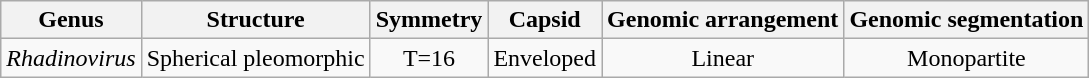<table class="wikitable sortable" style="text-align:center">
<tr>
<th>Genus</th>
<th>Structure</th>
<th>Symmetry</th>
<th>Capsid</th>
<th>Genomic arrangement</th>
<th>Genomic segmentation</th>
</tr>
<tr>
<td><em>Rhadinovirus</em></td>
<td>Spherical pleomorphic</td>
<td>T=16</td>
<td>Enveloped</td>
<td>Linear</td>
<td>Monopartite</td>
</tr>
</table>
